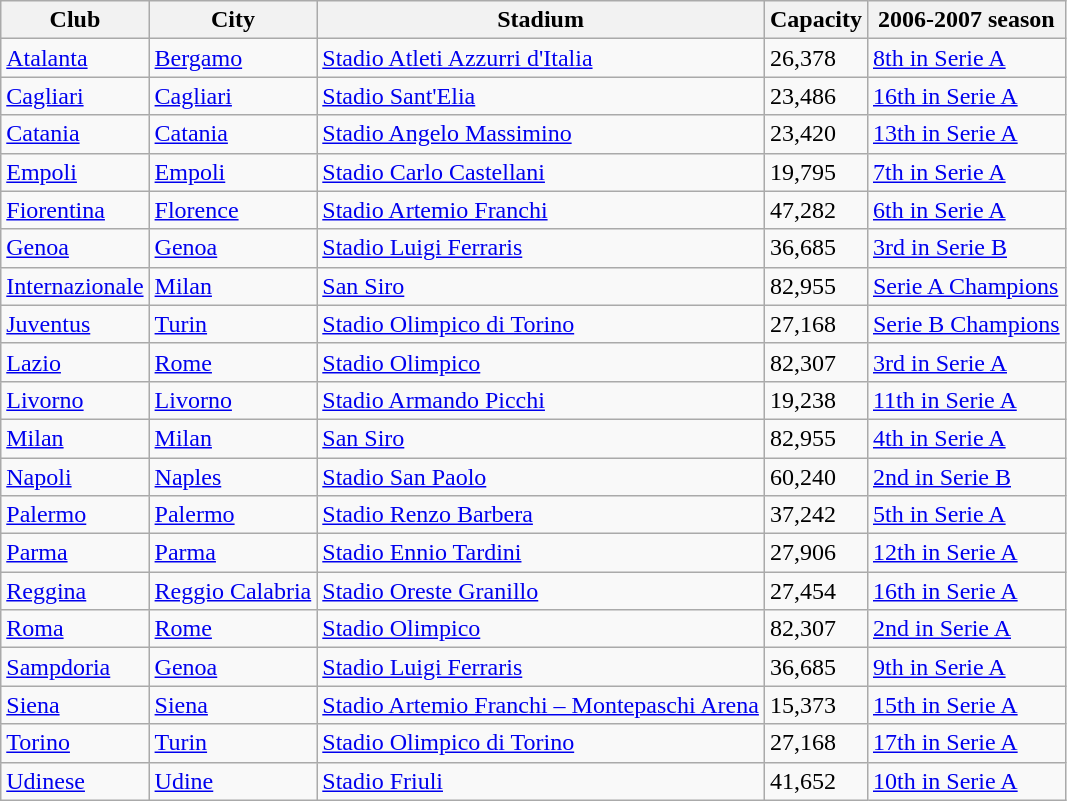<table class="wikitable sortable">
<tr>
<th>Club</th>
<th>City</th>
<th>Stadium</th>
<th>Capacity</th>
<th>2006-2007 season</th>
</tr>
<tr>
<td><a href='#'>Atalanta</a></td>
<td><a href='#'>Bergamo</a></td>
<td><a href='#'>Stadio Atleti Azzurri d'Italia</a></td>
<td>26,378</td>
<td><a href='#'>8th in Serie A</a></td>
</tr>
<tr>
<td><a href='#'>Cagliari</a></td>
<td><a href='#'>Cagliari</a></td>
<td><a href='#'>Stadio Sant'Elia</a></td>
<td>23,486</td>
<td><a href='#'>16th in Serie A</a></td>
</tr>
<tr>
<td><a href='#'>Catania</a></td>
<td><a href='#'>Catania</a></td>
<td><a href='#'>Stadio Angelo Massimino</a></td>
<td>23,420</td>
<td><a href='#'>13th in Serie A</a></td>
</tr>
<tr>
<td><a href='#'>Empoli</a></td>
<td><a href='#'>Empoli</a></td>
<td><a href='#'>Stadio Carlo Castellani</a></td>
<td>19,795</td>
<td><a href='#'>7th in Serie A</a></td>
</tr>
<tr>
<td><a href='#'>Fiorentina</a></td>
<td><a href='#'>Florence</a></td>
<td><a href='#'>Stadio Artemio Franchi</a></td>
<td>47,282</td>
<td><a href='#'>6th in Serie A</a></td>
</tr>
<tr>
<td><a href='#'>Genoa</a></td>
<td><a href='#'>Genoa</a></td>
<td><a href='#'>Stadio Luigi Ferraris</a></td>
<td>36,685</td>
<td><a href='#'>3rd in Serie B</a></td>
</tr>
<tr>
<td><a href='#'>Internazionale</a></td>
<td><a href='#'>Milan</a></td>
<td><a href='#'>San Siro</a></td>
<td>82,955</td>
<td><a href='#'>Serie A Champions</a></td>
</tr>
<tr>
<td><a href='#'>Juventus</a></td>
<td><a href='#'>Turin</a></td>
<td><a href='#'>Stadio Olimpico di Torino</a></td>
<td>27,168</td>
<td><a href='#'>Serie B Champions</a></td>
</tr>
<tr>
<td><a href='#'>Lazio</a></td>
<td><a href='#'>Rome</a></td>
<td><a href='#'>Stadio Olimpico</a></td>
<td>82,307</td>
<td><a href='#'>3rd in Serie A</a></td>
</tr>
<tr>
<td><a href='#'>Livorno</a></td>
<td><a href='#'>Livorno</a></td>
<td><a href='#'>Stadio Armando Picchi</a></td>
<td>19,238</td>
<td><a href='#'>11th in Serie A</a></td>
</tr>
<tr>
<td><a href='#'>Milan</a></td>
<td><a href='#'>Milan</a></td>
<td><a href='#'>San Siro</a></td>
<td>82,955</td>
<td><a href='#'>4th in Serie A</a></td>
</tr>
<tr>
<td><a href='#'>Napoli</a></td>
<td><a href='#'>Naples</a></td>
<td><a href='#'>Stadio San Paolo</a></td>
<td>60,240</td>
<td><a href='#'>2nd in Serie B</a></td>
</tr>
<tr>
<td><a href='#'>Palermo</a></td>
<td><a href='#'>Palermo</a></td>
<td><a href='#'>Stadio Renzo Barbera</a></td>
<td>37,242</td>
<td><a href='#'>5th in Serie A</a></td>
</tr>
<tr>
<td><a href='#'>Parma</a></td>
<td><a href='#'>Parma</a></td>
<td><a href='#'>Stadio Ennio Tardini</a></td>
<td>27,906</td>
<td><a href='#'>12th in Serie A</a></td>
</tr>
<tr>
<td><a href='#'>Reggina</a></td>
<td><a href='#'>Reggio Calabria</a></td>
<td><a href='#'>Stadio Oreste Granillo</a></td>
<td>27,454</td>
<td><a href='#'>16th in Serie A</a></td>
</tr>
<tr>
<td><a href='#'>Roma</a></td>
<td><a href='#'>Rome</a></td>
<td><a href='#'>Stadio Olimpico</a></td>
<td>82,307</td>
<td><a href='#'>2nd in Serie A</a></td>
</tr>
<tr>
<td><a href='#'>Sampdoria</a></td>
<td><a href='#'>Genoa</a></td>
<td><a href='#'>Stadio Luigi Ferraris</a></td>
<td>36,685</td>
<td><a href='#'>9th in Serie A</a></td>
</tr>
<tr>
<td><a href='#'>Siena</a></td>
<td><a href='#'>Siena</a></td>
<td><a href='#'>Stadio Artemio Franchi – Montepaschi Arena</a></td>
<td>15,373</td>
<td><a href='#'>15th in Serie A</a></td>
</tr>
<tr>
<td><a href='#'>Torino</a></td>
<td><a href='#'>Turin</a></td>
<td><a href='#'>Stadio Olimpico di Torino</a></td>
<td>27,168</td>
<td><a href='#'>17th in Serie A</a></td>
</tr>
<tr>
<td><a href='#'>Udinese</a></td>
<td><a href='#'>Udine</a></td>
<td><a href='#'>Stadio Friuli</a></td>
<td>41,652</td>
<td><a href='#'>10th in Serie A</a></td>
</tr>
</table>
